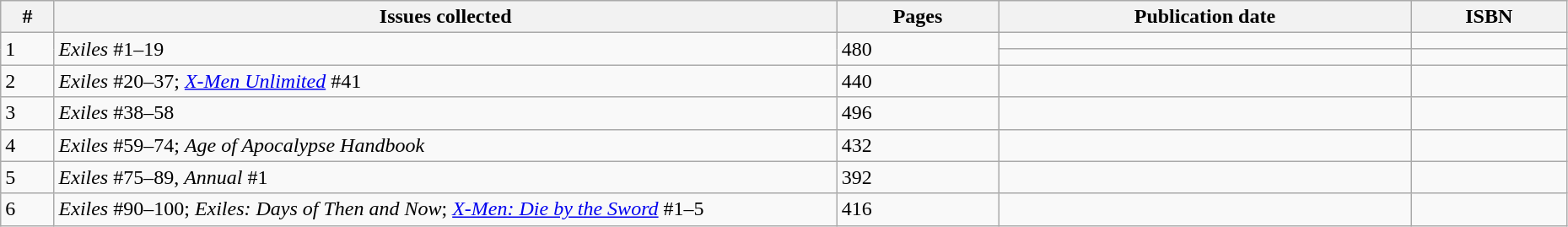<table class="wikitable sortable" width=98%>
<tr>
<th class="unsortable">#</th>
<th class="unsortable" width="50%">Issues collected</th>
<th>Pages</th>
<th>Publication date</th>
<th class="unsortable">ISBN</th>
</tr>
<tr>
<td rowspan="2">1</td>
<td rowspan="2"><em>Exiles</em> #1–19</td>
<td rowspan="2">480</td>
<td></td>
<td></td>
</tr>
<tr>
<td></td>
<td></td>
</tr>
<tr>
<td>2</td>
<td><em>Exiles</em> #20–37; <em><a href='#'>X-Men Unlimited</a></em> #41</td>
<td>440</td>
<td></td>
<td></td>
</tr>
<tr>
<td>3</td>
<td><em>Exiles</em> #38–58</td>
<td>496</td>
<td></td>
<td></td>
</tr>
<tr>
<td>4</td>
<td><em>Exiles</em> #59–74; <em>Age of Apocalypse Handbook</em></td>
<td>432</td>
<td></td>
<td></td>
</tr>
<tr>
<td>5</td>
<td><em>Exiles</em> #75–89, <em>Annual</em> #1</td>
<td>392</td>
<td></td>
<td></td>
</tr>
<tr>
<td>6</td>
<td><em>Exiles</em> #90–100; <em>Exiles: Days of Then and Now</em>; <em><a href='#'>X-Men: Die by the Sword</a></em> #1–5</td>
<td>416</td>
<td></td>
<td></td>
</tr>
</table>
